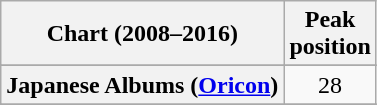<table class="wikitable sortable plainrowheaders" style="text-align:center">
<tr>
<th scope="col">Chart (2008–2016)</th>
<th scope="col">Peak<br>position</th>
</tr>
<tr>
</tr>
<tr>
</tr>
<tr>
</tr>
<tr>
<th scope="row">Japanese Albums (<a href='#'>Oricon</a>)</th>
<td>28</td>
</tr>
<tr>
</tr>
<tr>
</tr>
<tr>
</tr>
<tr>
</tr>
</table>
